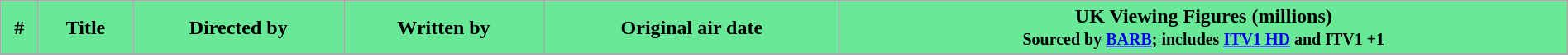<table class="wikitable plainrowheaders" width="100%" style="background:#FFFFFF;">
<tr>
<th style="background: #69E897;">#</th>
<th style="background: #69E897;">Title</th>
<th style="background: #69E897;">Directed by</th>
<th style="background: #69E897;">Written by</th>
<th style="background: #69E897;">Original air date</th>
<th style="background: #69E897;">UK Viewing Figures (millions)<br> <small> Sourced by <a href='#'>BARB</a>; includes <a href='#'>ITV1 HD</a> and ITV1 +1</small></th>
</tr>
<tr>
</tr>
</table>
